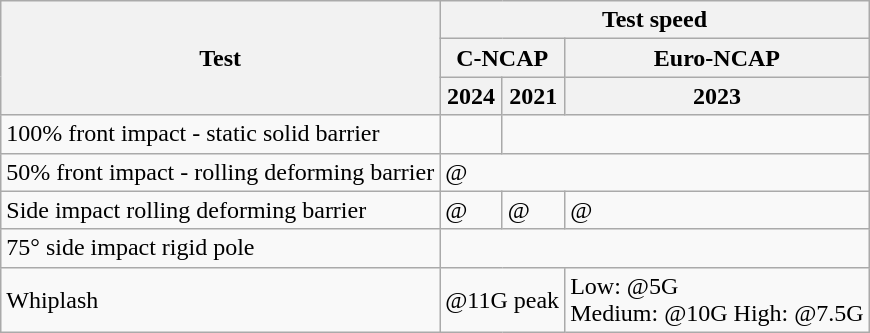<table class="wikitable">
<tr>
<th rowspan="3">Test</th>
<th colspan="3">Test speed</th>
</tr>
<tr>
<th colspan="2">C-NCAP</th>
<th>Euro-NCAP</th>
</tr>
<tr>
<th>2024</th>
<th>2021</th>
<th>2023</th>
</tr>
<tr>
<td>100% front impact - static solid barrier</td>
<td></td>
<td colspan="2"></td>
</tr>
<tr>
<td>50% front impact - rolling deforming barrier</td>
<td colspan="3"> @</td>
</tr>
<tr>
<td>Side impact rolling deforming barrier</td>
<td> @</td>
<td> @</td>
<td> @</td>
</tr>
<tr>
<td>75° side impact rigid pole</td>
<td colspan="3"></td>
</tr>
<tr>
<td>Whiplash</td>
<td colspan="2"> @11G peak</td>
<td>Low: @5G<br>Medium: @10G
High: @7.5G</td>
</tr>
</table>
